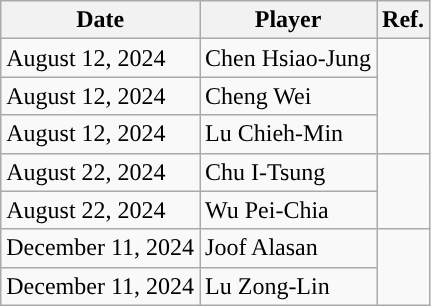<table class="wikitable">
<tr>
<th>Date</th>
<th>Player</th>
<th>Ref.</th>
</tr>
<tr>
<td>August 12, 2024</td>
<td>Chen Hsiao-Jung</td>
<td rowspan=3></td>
</tr>
<tr>
<td>August 12, 2024</td>
<td>Cheng Wei</td>
</tr>
<tr>
<td>August 12, 2024</td>
<td>Lu Chieh-Min</td>
</tr>
<tr>
<td>August 22, 2024</td>
<td>Chu I-Tsung</td>
<td rowspan=2></td>
</tr>
<tr>
<td>August 22, 2024</td>
<td>Wu Pei-Chia</td>
</tr>
<tr>
<td>December 11, 2024</td>
<td>Joof Alasan</td>
<td rowspan=2></td>
</tr>
<tr>
<td>December 11, 2024</td>
<td>Lu Zong-Lin</td>
</tr>
</table>
